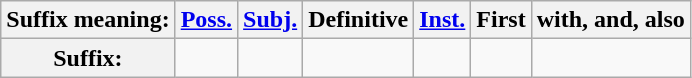<table class="wikitable">
<tr>
<th>Suffix meaning:</th>
<th><a href='#'>Poss.</a></th>
<th><a href='#'>Subj.</a></th>
<th>Definitive</th>
<th><a href='#'>Inst.</a></th>
<th>First</th>
<th>with, and, also</th>
</tr>
<tr>
<th>Suffix:</th>
<td></td>
<td></td>
<td></td>
<td></td>
<td></td>
<td></td>
</tr>
</table>
